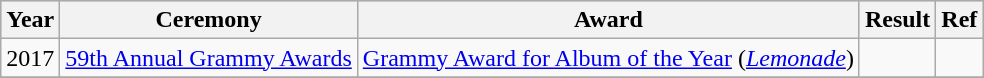<table class="wikitable">
<tr style="background:#ccc; text-align:center;">
<th scope="col">Year</th>
<th scope="col">Ceremony</th>
<th scope="col">Award</th>
<th scope="col">Result</th>
<th>Ref</th>
</tr>
<tr>
<td>2017</td>
<td><a href='#'>59th Annual Grammy Awards</a></td>
<td><a href='#'>Grammy Award for Album of the Year</a> (<em><a href='#'>Lemonade</a></em>)</td>
<td></td>
<td style="text-align:center;"></td>
</tr>
<tr>
</tr>
</table>
